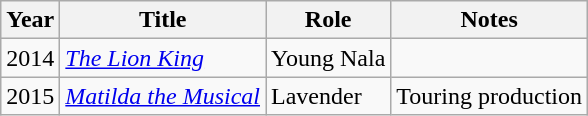<table class="wikitable sortable">
<tr>
<th>Year</th>
<th>Title</th>
<th>Role</th>
<th class="unsortable">Notes</th>
</tr>
<tr>
<td>2014</td>
<td><em><a href='#'>The Lion King</a></em></td>
<td>Young Nala</td>
<td></td>
</tr>
<tr>
<td>2015</td>
<td><em><a href='#'>Matilda the Musical</a></em></td>
<td>Lavender</td>
<td>Touring production</td>
</tr>
</table>
